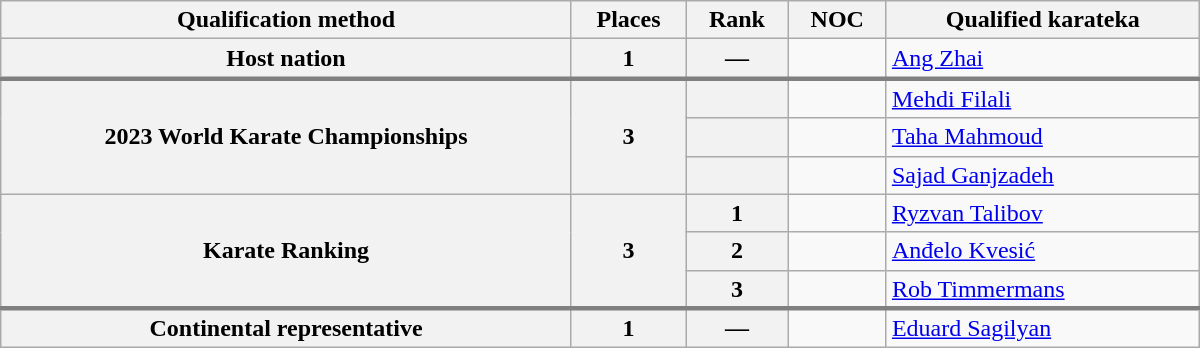<table class="wikitable" width=800>
<tr>
<th>Qualification method</th>
<th>Places</th>
<th>Rank</th>
<th>NOC</th>
<th>Qualified karateka</th>
</tr>
<tr style="border-bottom: 3px solid grey;">
<th>Host nation</th>
<th>1</th>
<th>—</th>
<td></td>
<td><a href='#'>Ang Zhai</a></td>
</tr>
<tr>
<th rowspan=3>2023 World Karate Championships</th>
<th rowspan=3>3</th>
<th></th>
<td></td>
<td><a href='#'>Mehdi Filali</a></td>
</tr>
<tr>
<th></th>
<td></td>
<td><a href='#'>Taha Mahmoud</a></td>
</tr>
<tr>
<th></th>
<td></td>
<td><a href='#'>Sajad Ganjzadeh</a></td>
</tr>
<tr>
<th rowspan=3>Karate Ranking</th>
<th rowspan=3>3</th>
<th>1</th>
<td></td>
<td><a href='#'>Ryzvan Talibov</a></td>
</tr>
<tr>
<th>2</th>
<td></td>
<td><a href='#'>Anđelo Kvesić</a></td>
</tr>
<tr>
<th>3</th>
<td></td>
<td><a href='#'>Rob Timmermans</a></td>
</tr>
<tr>
</tr>
<tr style="border-top: 3px solid grey;">
<th rowspan=5>Continental representative</th>
<th>1</th>
<th>—</th>
<td></td>
<td><a href='#'>Eduard Sagilyan</a></td>
</tr>
</table>
